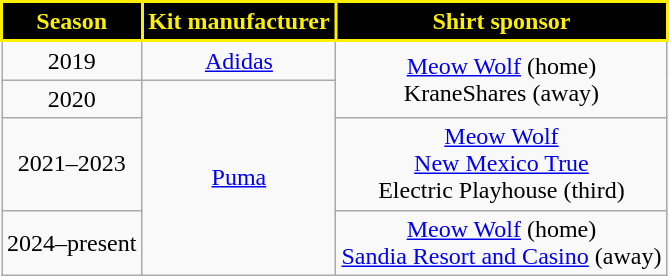<table class="wikitable" style="text-align: center">
<tr>
<th style="background:#000; color:#fcf000; border:2px solid #fcf000;">Season</th>
<th style="background:#000; color:#fcf000; border:2px solid #fcf000;">Kit manufacturer</th>
<th style="background:#000; color:#fcf000; border:2px solid #fcf000;">Shirt sponsor</th>
</tr>
<tr>
<td>2019</td>
<td><a href='#'>Adidas</a></td>
<td rowspan="2"><a href='#'>Meow Wolf</a> (home)<br>KraneShares (away)</td>
</tr>
<tr>
<td>2020</td>
<td rowspan="3"><a href='#'>Puma</a></td>
</tr>
<tr>
<td>2021–2023</td>
<td><a href='#'>Meow Wolf</a> <br> <a href='#'>New Mexico True</a><br> Electric Playhouse (third)</td>
</tr>
<tr>
<td>2024–present</td>
<td><a href='#'>Meow Wolf</a> (home) <br><a href='#'>Sandia Resort and Casino</a> (away)</td>
</tr>
</table>
